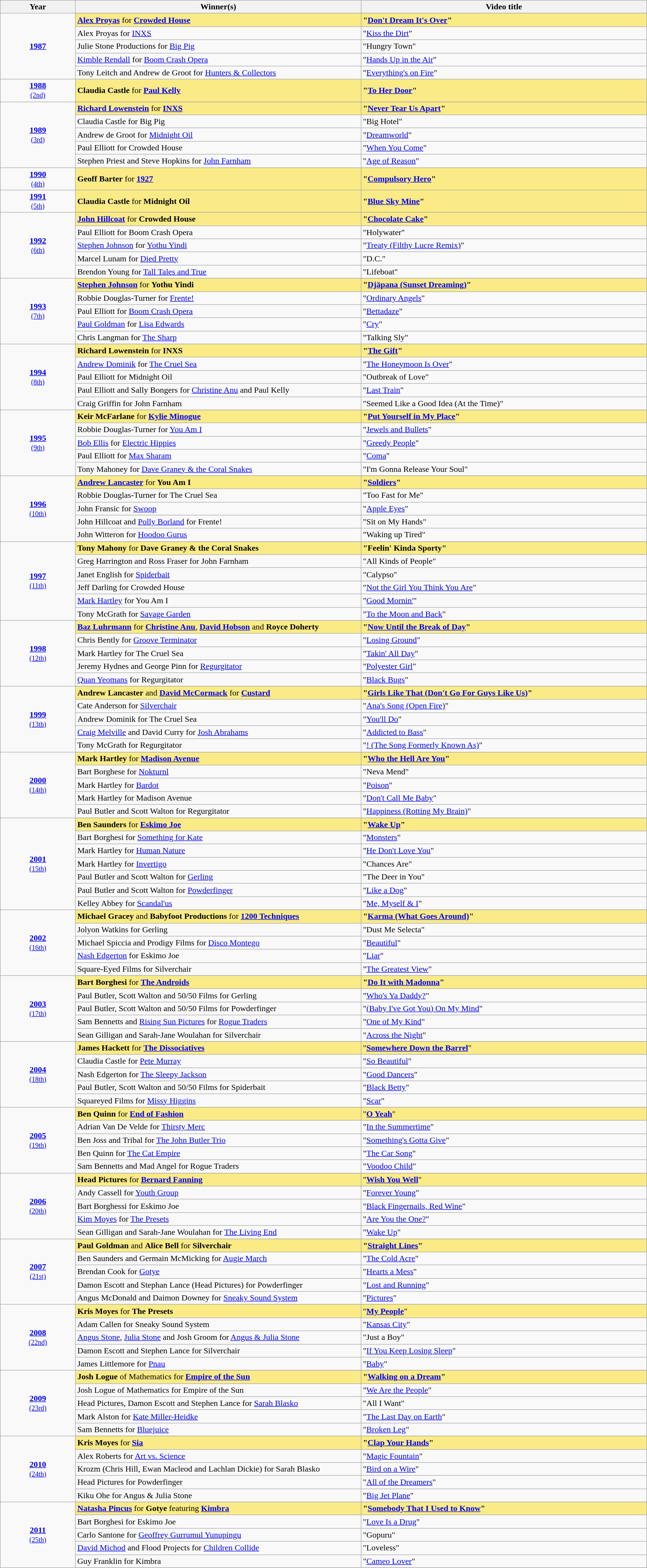<table class="sortable wikitable">
<tr>
<th width="5%">Year</th>
<th width="19%">Winner(s)</th>
<th width="19%">Video title</th>
</tr>
<tr>
<td rowspan="6" align="center"><strong><a href='#'>1987</a></strong><br></td>
</tr>
<tr style="background:#FAEB86">
<td><strong><a href='#'>Alex Proyas</a></strong> for <strong><a href='#'>Crowded House</a></strong></td>
<td><strong>"<a href='#'>Don't Dream It's Over</a>"</strong></td>
</tr>
<tr>
<td>Alex Proyas for <a href='#'>INXS</a></td>
<td>"<a href='#'>Kiss the Dirt</a>"</td>
</tr>
<tr>
<td>Julie Stone Productions for <a href='#'>Big Pig</a></td>
<td>"Hungry Town"</td>
</tr>
<tr>
<td><a href='#'>Kimble Rendall</a> for <a href='#'>Boom Crash Opera</a></td>
<td>"<a href='#'>Hands Up in the Air</a>"</td>
</tr>
<tr>
<td>Tony Leitch and Andrew de Groot for <a href='#'>Hunters & Collectors</a></td>
<td>"<a href='#'>Everything's on Fire</a>"</td>
</tr>
<tr>
<td align="center"><strong><a href='#'>1988</a></strong><br><small><a href='#'>(2nd)</a></small></td>
<td style="background:#FAEB86"><strong>Claudia Castle</strong> for <strong><a href='#'>Paul Kelly</a></strong></td>
<td style="background:#FAEB86"><strong>"<a href='#'>To Her Door</a>"</strong></td>
</tr>
<tr>
<td rowspan="6" align="center"><strong><a href='#'>1989</a></strong><br><small><a href='#'>(3rd)</a></small></td>
</tr>
<tr style="background:#FAEB86">
<td><strong><a href='#'>Richard Lowenstein</a></strong> for <strong><a href='#'>INXS</a></strong></td>
<td><strong>"<a href='#'>Never Tear Us Apart</a>"</strong></td>
</tr>
<tr>
<td>Claudia Castle for Big Pig</td>
<td>"Big Hotel"</td>
</tr>
<tr>
<td>Andrew de Groot for <a href='#'>Midnight Oil</a></td>
<td>"<a href='#'>Dreamworld</a>"</td>
</tr>
<tr>
<td>Paul Elliott for Crowded House</td>
<td>"<a href='#'>When You Come</a>"</td>
</tr>
<tr>
<td>Stephen Priest and Steve Hopkins for <a href='#'>John Farnham</a></td>
<td>"<a href='#'>Age of Reason</a>"</td>
</tr>
<tr>
<td align="center"><strong><a href='#'>1990</a></strong><br><small><a href='#'>(4th)</a></small></td>
<td style="background:#FAEB86"><strong>Geoff Barter</strong> for <strong><a href='#'>1927</a></strong></td>
<td style="background:#FAEB86"><strong>"<a href='#'>Compulsory Hero</a>"</strong></td>
</tr>
<tr>
<td align="center"><strong><a href='#'>1991</a></strong><br><small><a href='#'>(5th)</a></small></td>
<td style="background:#FAEB86"><strong>Claudia Castle</strong> for <strong>Midnight Oil</strong></td>
<td style="background:#FAEB86"><strong>"<a href='#'>Blue Sky Mine</a>"</strong></td>
</tr>
<tr>
<td rowspan="6" align="center"><strong><a href='#'>1992</a></strong><br><small><a href='#'>(6th)</a></small></td>
</tr>
<tr style="background:#FAEB86">
<td><strong><a href='#'>John Hillcoat</a></strong> for <strong>Crowded House</strong></td>
<td><strong>"<a href='#'>Chocolate Cake</a>"</strong></td>
</tr>
<tr>
<td>Paul Elliott for Boom Crash Opera</td>
<td>"Holywater"</td>
</tr>
<tr>
<td><a href='#'>Stephen Johnson</a> for <a href='#'>Yothu Yindi</a></td>
<td>"<a href='#'>Treaty (Filthy Lucre Remix)</a>"</td>
</tr>
<tr>
<td>Marcel Lunam for <a href='#'>Died Pretty</a></td>
<td>"D.C."</td>
</tr>
<tr>
<td>Brendon Young for <a href='#'>Tall Tales and True</a></td>
<td>"Lifeboat"</td>
</tr>
<tr>
<td rowspan="6" align="center"><strong><a href='#'>1993</a></strong><br><small><a href='#'>(7th)</a></small></td>
</tr>
<tr style="background:#FAEB86">
<td><strong><a href='#'>Stephen Johnson</a></strong> for <strong>Yothu Yindi</strong></td>
<td><strong>"<a href='#'>Djäpana (Sunset Dreaming)</a>"</strong></td>
</tr>
<tr>
<td>Robbie Douglas-Turner for <a href='#'>Frente!</a></td>
<td>"<a href='#'>Ordinary Angels</a>"</td>
</tr>
<tr>
<td>Paul Elliott for <a href='#'>Boom Crash Opera</a></td>
<td>"<a href='#'>Bettadaze</a>"</td>
</tr>
<tr>
<td><a href='#'>Paul Goldman</a> for <a href='#'>Lisa Edwards</a></td>
<td>"<a href='#'>Cry</a>"</td>
</tr>
<tr>
<td>Chris Langman for <a href='#'>The Sharp</a></td>
<td>"Talking Sly"</td>
</tr>
<tr>
<td rowspan="6" align="center"><strong><a href='#'>1994</a></strong><br><small><a href='#'>(8th)</a></small></td>
</tr>
<tr style="background:#FAEB86">
<td><strong>Richard Lowenstein</strong> for <strong>INXS</strong></td>
<td><strong>"<a href='#'>The Gift</a>"</strong></td>
</tr>
<tr>
<td><a href='#'>Andrew Dominik</a> for <a href='#'>The Cruel Sea</a></td>
<td>"<a href='#'>The Honeymoon Is Over</a>"</td>
</tr>
<tr>
<td>Paul Elliott for Midnight Oil</td>
<td>"Outbreak of Love"</td>
</tr>
<tr>
<td>Paul Elliott and Sally Bongers for <a href='#'>Christine Anu</a> and Paul Kelly</td>
<td>"<a href='#'>Last Train</a>"</td>
</tr>
<tr>
<td>Craig Griffin for John Farnham</td>
<td>"Seemed Like a Good Idea (At the Time)"</td>
</tr>
<tr>
<td rowspan="6" align="center"><strong><a href='#'>1995</a></strong><br><small><a href='#'>(9th)</a></small></td>
</tr>
<tr style="background:#FAEB86">
<td><strong>Keir McFarlane</strong> for <strong><a href='#'>Kylie Minogue</a></strong></td>
<td><strong>"<a href='#'>Put Yourself in My Place</a>"</strong></td>
</tr>
<tr>
<td>Robbie Douglas-Turner for <a href='#'>You Am I</a></td>
<td>"<a href='#'>Jewels and Bullets</a>"</td>
</tr>
<tr>
<td><a href='#'>Bob Ellis</a> for <a href='#'>Electric Hippies</a></td>
<td>"<a href='#'>Greedy People</a>"</td>
</tr>
<tr>
<td>Paul Elliott for <a href='#'>Max Sharam</a></td>
<td>"<a href='#'>Coma</a>"</td>
</tr>
<tr>
<td>Tony Mahoney for <a href='#'>Dave Graney & the Coral Snakes</a></td>
<td>"I'm Gonna Release Your Soul"</td>
</tr>
<tr>
<td rowspan="6" align="center"><strong><a href='#'>1996</a></strong><br><small><a href='#'>(10th)</a></small></td>
</tr>
<tr style="background:#FAEB86">
<td><strong><a href='#'>Andrew Lancaster</a></strong> for <strong>You Am I</strong></td>
<td><strong>"<a href='#'>Soldiers</a>"</strong></td>
</tr>
<tr>
<td>Robbie Douglas-Turner for The Cruel Sea</td>
<td>"Too Fast for Me"</td>
</tr>
<tr>
<td>John Fransic for <a href='#'>Swoop</a></td>
<td>"<a href='#'>Apple Eyes</a>"</td>
</tr>
<tr>
<td>John Hillcoat and <a href='#'>Polly Borland</a> for Frente!</td>
<td>"Sit on My Hands"</td>
</tr>
<tr>
<td>John Witteron for <a href='#'>Hoodoo Gurus</a></td>
<td>"Waking up Tired"</td>
</tr>
<tr>
<td rowspan="7" align="center"><strong><a href='#'>1997</a></strong><br><small><a href='#'>(11th)</a></small></td>
</tr>
<tr style="background:#FAEB86">
<td><strong>Tony Mahony</strong> for <strong>Dave Graney & the Coral Snakes</strong></td>
<td><strong>"Feelin' Kinda Sporty"</strong></td>
</tr>
<tr>
<td>Greg Harrington and Ross Fraser for John Farnham</td>
<td>"All Kinds of People"</td>
</tr>
<tr>
<td>Janet English for <a href='#'>Spiderbait</a></td>
<td>"Calypso"</td>
</tr>
<tr>
<td>Jeff Darling for Crowded House</td>
<td>"<a href='#'>Not the Girl You Think You Are</a>"</td>
</tr>
<tr>
<td><a href='#'>Mark Hartley</a> for You Am I</td>
<td>"<a href='#'>Good Mornin'</a>"</td>
</tr>
<tr>
<td>Tony McGrath for <a href='#'>Savage Garden</a></td>
<td>"<a href='#'>To the Moon and Back</a>"</td>
</tr>
<tr>
<td rowspan="6" align="center"><strong><a href='#'>1998</a></strong><br><small><a href='#'>(12th)</a></small></td>
</tr>
<tr style="background:#FAEB86">
<td><strong><a href='#'>Baz Luhrmann</a></strong> for <strong><a href='#'>Christine Anu</a></strong>, <strong><a href='#'>David Hobson</a></strong> and <strong>Royce Doherty</strong></td>
<td><strong>"<a href='#'>Now Until the Break of Day</a>"</strong></td>
</tr>
<tr>
<td>Chris Bently for <a href='#'>Groove Terminator</a></td>
<td>"<a href='#'>Losing Ground</a>"</td>
</tr>
<tr>
<td>Mark Hartley for The Cruel Sea</td>
<td>"<a href='#'>Takin' All Day</a>"</td>
</tr>
<tr>
<td>Jeremy Hydnes and George Pinn for <a href='#'>Regurgitator</a></td>
<td>"<a href='#'>Polyester Girl</a>"</td>
</tr>
<tr>
<td><a href='#'>Quan Yeomans</a> for Regurgitator</td>
<td>"<a href='#'>Black Bugs</a>"</td>
</tr>
<tr>
<td rowspan="6" align="center"><strong><a href='#'>1999</a></strong><br><small><a href='#'>(13th)</a></small></td>
</tr>
<tr style="background:#FAEB86">
<td><strong>Andrew Lancaster</strong> and <strong><a href='#'>David McCormack</a></strong> for <strong><a href='#'>Custard</a></strong></td>
<td><strong>"<a href='#'>Girls Like That (Don't Go For Guys Like Us)</a>"</strong></td>
</tr>
<tr>
<td>Cate Anderson for <a href='#'>Silverchair</a></td>
<td>"<a href='#'>Ana's Song (Open Fire)</a>"</td>
</tr>
<tr>
<td>Andrew Dominik for The Cruel Sea</td>
<td>"<a href='#'>You'll Do</a>"</td>
</tr>
<tr>
<td><a href='#'>Craig Melville</a> and David Curry for <a href='#'>Josh Abrahams</a></td>
<td>"<a href='#'>Addicted to Bass</a>"</td>
</tr>
<tr>
<td>Tony McGrath for Regurgitator</td>
<td>"<a href='#'>! (The Song Formerly Known As)</a>"</td>
</tr>
<tr>
<td rowspan="6" align="center"><strong><a href='#'>2000</a></strong><br><small><a href='#'>(14th)</a></small></td>
</tr>
<tr style="background:#FAEB86">
<td><strong>Mark Hartley</strong> for <strong><a href='#'>Madison Avenue</a></strong></td>
<td><strong>"<a href='#'>Who the Hell Are You</a>"</strong></td>
</tr>
<tr>
<td>Bart Borghese for <a href='#'>Nokturnl</a></td>
<td>"Neva Mend"</td>
</tr>
<tr>
<td>Mark Hartley for <a href='#'>Bardot</a></td>
<td>"<a href='#'>Poison</a>"</td>
</tr>
<tr>
<td>Mark Hartley for Madison Avenue</td>
<td>"<a href='#'>Don't Call Me Baby</a>"</td>
</tr>
<tr>
<td>Paul Butler and Scott Walton for Regurgitator</td>
<td>"<a href='#'>Happiness (Rotting My Brain)</a>"</td>
</tr>
<tr>
<td rowspan="8" align="center"><strong><a href='#'>2001</a></strong><br><small><a href='#'>(15th)</a></small></td>
</tr>
<tr style="background:#FAEB86">
<td><strong>Ben Saunders</strong> for <strong><a href='#'>Eskimo Joe</a></strong></td>
<td><strong>"<a href='#'>Wake Up</a>"</strong></td>
</tr>
<tr>
<td>Bart Borghesi for <a href='#'>Something for Kate</a></td>
<td>"<a href='#'>Monsters</a>"</td>
</tr>
<tr>
<td>Mark Hartley for <a href='#'>Human Nature</a></td>
<td>"<a href='#'>He Don't Love You</a>"</td>
</tr>
<tr>
<td>Mark Hartley for <a href='#'>Invertigo</a></td>
<td>"Chances Are"</td>
</tr>
<tr>
<td>Paul Butler and Scott Walton for <a href='#'>Gerling</a></td>
<td>"The Deer in You"</td>
</tr>
<tr>
<td>Paul Butler and Scott Walton for <a href='#'>Powderfinger</a></td>
<td>"<a href='#'>Like a Dog</a>"</td>
</tr>
<tr>
<td>Kelley Abbey for <a href='#'>Scandal'us</a></td>
<td>"<a href='#'>Me, Myself & I</a>"</td>
</tr>
<tr>
<td rowspan="6" align="center"><strong><a href='#'>2002</a></strong><br><small><a href='#'>(16th)</a></small></td>
</tr>
<tr style="background:#FAEB86">
<td><strong>Michael Gracey</strong> and <strong>Babyfoot Productions</strong> for <strong><a href='#'>1200 Techniques</a></strong></td>
<td><strong>"<a href='#'>Karma (What Goes Around)</a>"</strong></td>
</tr>
<tr>
<td>Jolyon Watkins for Gerling</td>
<td>"Dust Me Selecta"</td>
</tr>
<tr>
<td>Michael Spiccia and Prodigy Films for <a href='#'>Disco Montego</a></td>
<td>"<a href='#'>Beautiful</a>"</td>
</tr>
<tr>
<td><a href='#'>Nash Edgerton</a> for Eskimo Joe</td>
<td>"<a href='#'>Liar</a>"</td>
</tr>
<tr>
<td>Square-Eyed Films for Silverchair</td>
<td>"<a href='#'>The Greatest View</a>"</td>
</tr>
<tr>
<td rowspan="6" align="center"><strong><a href='#'>2003</a></strong><br><small><a href='#'>(17th)</a></small></td>
</tr>
<tr style="background:#FAEB86">
<td><strong>Bart Borghesi</strong> for <strong><a href='#'>The Androids</a></strong></td>
<td><strong>"<a href='#'>Do It with Madonna</a>"</strong></td>
</tr>
<tr>
<td>Paul Butler, Scott Walton and 50/50 Films for Gerling</td>
<td>"<a href='#'>Who's Ya Daddy?</a>"</td>
</tr>
<tr>
<td>Paul Butler, Scott Walton and 50/50 Films for Powderfinger</td>
<td>"<a href='#'>(Baby I've Got You) On My Mind</a>"</td>
</tr>
<tr>
<td>Sam Bennetts and <a href='#'>Rising Sun Pictures</a> for <a href='#'>Rogue Traders</a></td>
<td>"<a href='#'>One of My Kind</a>"</td>
</tr>
<tr>
<td>Sean Gilligan and Sarah-Jane Woulahan for Silverchair</td>
<td>"<a href='#'>Across the Night</a>"</td>
</tr>
<tr>
<td rowspan="6" align="center"><strong><a href='#'>2004</a></strong><br><small><a href='#'>(18th)</a></small></td>
</tr>
<tr style="background:#FAEB86">
<td><strong>James Hackett</strong> for <strong><a href='#'>The Dissociatives</a></strong></td>
<td>"<strong><a href='#'>Somewhere Down the Barrel</a></strong>"</td>
</tr>
<tr>
<td>Claudia Castle for <a href='#'>Pete Murray</a></td>
<td>"<a href='#'>So Beautiful</a>"</td>
</tr>
<tr>
<td>Nash Edgerton for <a href='#'>The Sleepy Jackson</a></td>
<td>"<a href='#'>Good Dancers</a>"</td>
</tr>
<tr>
<td>Paul Butler, Scott Walton and 50/50 Films for Spiderbait</td>
<td>"<a href='#'>Black Betty</a>"</td>
</tr>
<tr>
<td>Squareyed Films for <a href='#'>Missy Higgins</a></td>
<td>"<a href='#'>Scar</a>"</td>
</tr>
<tr>
<td rowspan="6" align="center"><strong><a href='#'>2005</a></strong><br><small><a href='#'>(19th)</a></small></td>
</tr>
<tr style="background:#FAEB86">
<td><strong>Ben Quinn</strong> for <strong><a href='#'>End of Fashion</a></strong></td>
<td>"<strong><a href='#'>O Yeah</a></strong>"</td>
</tr>
<tr>
<td>Adrian Van De Velde for <a href='#'>Thirsty Merc</a></td>
<td>"<a href='#'>In the Summertime</a>"</td>
</tr>
<tr>
<td>Ben Joss and Tribal for <a href='#'>The John Butler Trio</a></td>
<td>"<a href='#'>Something's Gotta Give</a>"</td>
</tr>
<tr>
<td>Ben Quinn for <a href='#'>The Cat Empire</a></td>
<td>"<a href='#'>The Car Song</a>"</td>
</tr>
<tr>
<td>Sam Bennetts and Mad Angel for Rogue Traders</td>
<td>"<a href='#'>Voodoo Child</a>"</td>
</tr>
<tr>
<td rowspan="6" align="center"><strong><a href='#'>2006</a></strong><br><small><a href='#'>(20th)</a></small></td>
</tr>
<tr style="background:#FAEB86">
<td><strong>Head Pictures</strong> for <strong><a href='#'>Bernard Fanning</a></strong></td>
<td>"<strong><a href='#'>Wish You Well</a></strong>"</td>
</tr>
<tr>
<td>Andy Cassell for <a href='#'>Youth Group</a></td>
<td>"<a href='#'>Forever Young</a>"</td>
</tr>
<tr>
<td>Bart Borghessi for Eskimo Joe</td>
<td>"<a href='#'>Black Fingernails, Red Wine</a>"</td>
</tr>
<tr>
<td><a href='#'>Kim Moyes</a> for <a href='#'>The Presets</a></td>
<td>"<a href='#'>Are You the One?</a>"</td>
</tr>
<tr>
<td>Sean Gilligan and Sarah-Jane Woulahan for <a href='#'>The Living End</a></td>
<td>"<a href='#'>Wake Up</a>"</td>
</tr>
<tr>
<td rowspan="6" align="center"><strong><a href='#'>2007</a></strong><br><small><a href='#'>(21st)</a></small></td>
</tr>
<tr style="background:#FAEB86">
<td><strong>Paul Goldman</strong> and <strong>Alice Bell</strong> for <strong>Silverchair</strong></td>
<td><strong>"<a href='#'>Straight Lines</a>"</strong></td>
</tr>
<tr>
<td>Ben Saunders and Germain McMicking for <a href='#'>Augie March</a></td>
<td>"<a href='#'>The Cold Acre</a>"</td>
</tr>
<tr>
<td>Brendan Cook for <a href='#'>Gotye</a></td>
<td>"<a href='#'>Hearts a Mess</a>"</td>
</tr>
<tr>
<td>Damon Escott and Stephan Lance (Head Pictures) for Powderfinger</td>
<td>"<a href='#'>Lost and Running</a>"</td>
</tr>
<tr>
<td>Angus McDonald and Daimon Downey for <a href='#'>Sneaky Sound System</a></td>
<td>"<a href='#'>Pictures</a>"</td>
</tr>
<tr>
<td rowspan="6" align="center"><strong><a href='#'>2008</a></strong><br><small><a href='#'>(22nd)</a></small></td>
</tr>
<tr style="background:#FAEB86">
<td><strong>Kris Moyes</strong> for <strong>The Presets</strong></td>
<td>"<strong><a href='#'>My People</a></strong>"</td>
</tr>
<tr>
<td>Adam Callen for Sneaky Sound System</td>
<td>"<a href='#'>Kansas City</a>"</td>
</tr>
<tr>
<td><a href='#'>Angus Stone</a>, <a href='#'>Julia Stone</a> and Josh Groom for <a href='#'>Angus & Julia Stone</a></td>
<td>"Just a Boy"</td>
</tr>
<tr>
<td>Damon Escott and Stephen Lance for Silverchair</td>
<td>"<a href='#'>If You Keep Losing Sleep</a>"</td>
</tr>
<tr>
<td>James Littlemore for <a href='#'>Pnau</a></td>
<td>"<a href='#'>Baby</a>"</td>
</tr>
<tr>
<td rowspan="6" align="center"><strong><a href='#'>2009</a></strong><br><small><a href='#'>(23rd)</a></small></td>
</tr>
<tr style="background:#FAEB86">
<td><strong>Josh Logue</strong> of Mathematics for <strong><a href='#'>Empire of the Sun</a></strong></td>
<td><strong>"<a href='#'>Walking on a Dream</a>"</strong></td>
</tr>
<tr>
<td>Josh Logue of Mathematics for Empire of the Sun</td>
<td>"<a href='#'>We Are the People</a>"</td>
</tr>
<tr>
<td>Head Pictures, Damon Escott and Stephen Lance for <a href='#'>Sarah Blasko</a></td>
<td>"All I Want"</td>
</tr>
<tr>
<td>Mark Alston for <a href='#'>Kate Miller-Heidke</a></td>
<td>"<a href='#'>The Last Day on Earth</a>"</td>
</tr>
<tr>
<td>Sam Bennetts for <a href='#'>Bluejuice</a></td>
<td>"<a href='#'>Broken Leg</a>"</td>
</tr>
<tr>
<td rowspan="6" align="center"><strong><a href='#'>2010</a></strong><br><small><a href='#'>(24th)</a></small></td>
</tr>
<tr style="background:#FAEB86">
<td><strong>Kris Moyes</strong> for <strong><a href='#'>Sia</a></strong></td>
<td><strong>"<a href='#'>Clap Your Hands</a>"</strong></td>
</tr>
<tr>
<td>Alex Roberts for <a href='#'>Art vs. Science</a></td>
<td>"<a href='#'>Magic Fountain</a>"</td>
</tr>
<tr>
<td>Krozm (Chris Hill, Ewan Macleod and Lachlan Dickie) for Sarah Blasko</td>
<td>"<a href='#'>Bird on a Wire</a>"</td>
</tr>
<tr>
<td>Head Pictures for Powderfinger</td>
<td>"<a href='#'>All of the Dreamers</a>"</td>
</tr>
<tr>
<td>Kiku Ohe for Angus & Julia Stone</td>
<td>"<a href='#'>Big Jet Plane</a>"</td>
</tr>
<tr>
<td rowspan="7" align="center"><strong><a href='#'>2011</a></strong><br><small><a href='#'>(25th)</a></small></td>
</tr>
<tr style="background:#FAEB86">
<td><strong><a href='#'>Natasha Pincus</a></strong> for <strong>Gotye</strong> featuring <strong><a href='#'>Kimbra</a></strong></td>
<td><strong>"<a href='#'>Somebody That I Used to Know</a>"</strong></td>
</tr>
<tr>
<td>Bart Borghesi for Eskimo Joe</td>
<td>"<a href='#'>Love Is a Drug</a>"</td>
</tr>
<tr>
<td>Carlo Santone for <a href='#'>Geoffrey Gurrumul Yunupingu</a></td>
<td>"Gopuru"</td>
</tr>
<tr>
<td><a href='#'>David Michod</a> and Flood Projects for <a href='#'>Children Collide</a></td>
<td>"Loveless"</td>
</tr>
<tr>
<td>Guy Franklin for Kimbra</td>
<td>"<a href='#'>Cameo Lover</a>"</td>
</tr>
<tr>
</tr>
</table>
